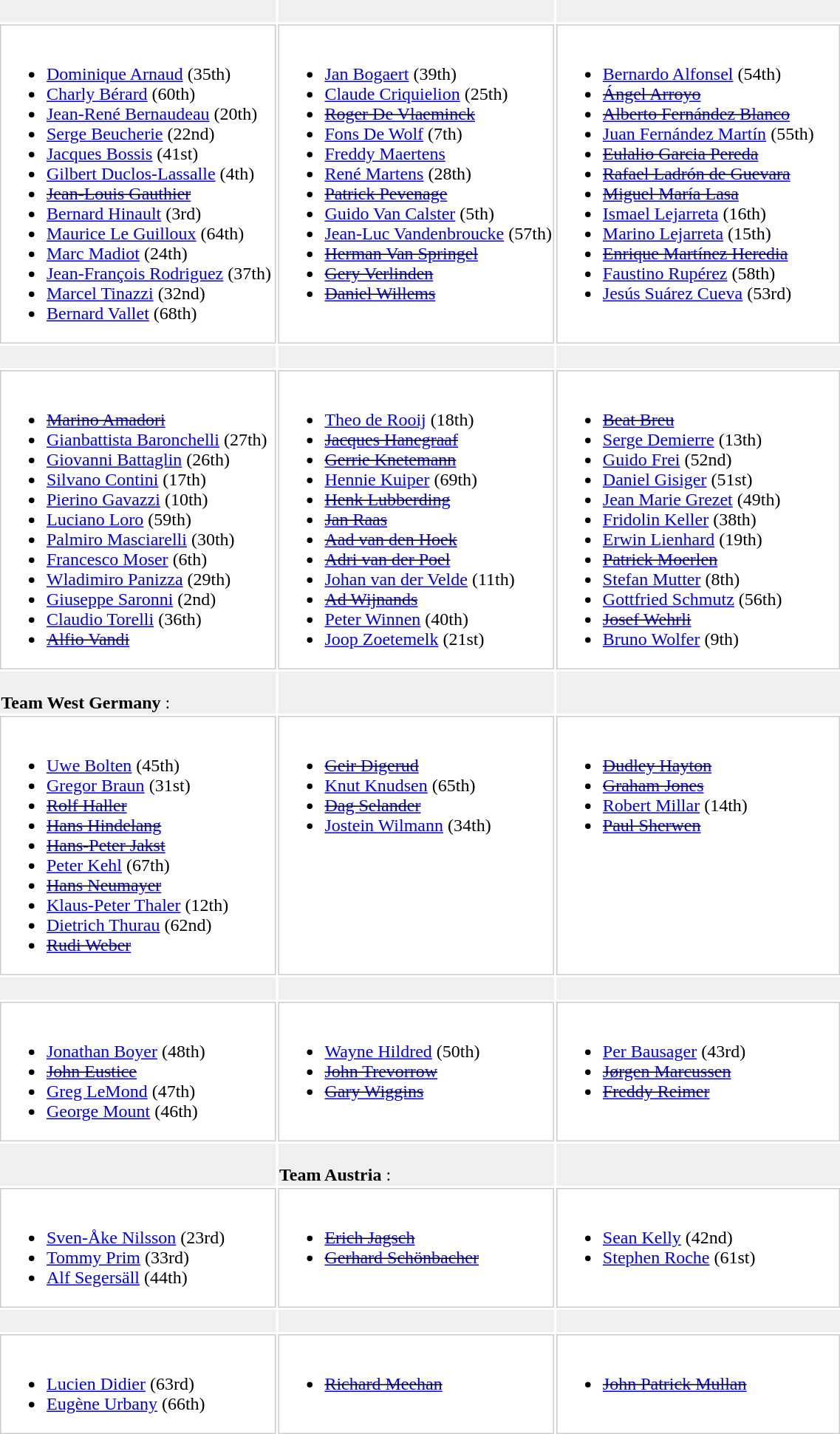<table>
<tr bgcolor="#EFEFEF">
<td width="33%"><br></td>
<td width="33%"><br></td>
<td width="34%"><br></td>
</tr>
<tr valign="top">
<td style="border:solid; border-width:1px; border-color:#CCCCCC;"><br><ul><li><a href='#'>Dominique Arnaud</a> (35th)</li><li><a href='#'>Charly Bérard</a> (60th)</li><li><a href='#'>Jean-René Bernaudeau</a> (20th)</li><li><a href='#'>Serge Beucherie</a> (22nd)</li><li><a href='#'>Jacques Bossis</a> (41st)</li><li><a href='#'>Gilbert Duclos-Lassalle</a> (4th)</li><li><s><a href='#'>Jean-Louis Gauthier</a></s></li><li><a href='#'>Bernard Hinault</a> (3rd)</li><li><a href='#'>Maurice Le Guilloux</a> (64th)</li><li><a href='#'>Marc Madiot</a> (24th)</li><li><a href='#'>Jean-François Rodriguez</a> (37th)</li><li><a href='#'>Marcel Tinazzi</a> (32nd) </li><li><a href='#'>Bernard Vallet</a> (68th)</li></ul></td>
<td style="border:solid; border-width:1px; border-color:#CCCCCC;"><br><ul><li><a href='#'>Jan Bogaert</a> (39th)</li><li><a href='#'>Claude Criquielion</a> (25th)</li><li><s><a href='#'>Roger De Vlaeminck</a></s></li><li><a href='#'>Fons De Wolf</a> (7th)</li><li><a href='#'>Freddy Maertens</a> </li><li><a href='#'>René Martens</a> (28th)</li><li><s><a href='#'>Patrick Pevenage</a></s></li><li><a href='#'>Guido Van Calster</a> (5th)</li><li><a href='#'>Jean-Luc Vandenbroucke</a> (57th)</li><li><s><a href='#'>Herman Van Springel</a></s></li><li><s><a href='#'>Gery Verlinden</a></s></li><li><s><a href='#'>Daniel Willems</a></s></li></ul></td>
<td style="border:solid; border-width:1px; border-color:#CCCCCC;"><br><ul><li><a href='#'>Bernardo Alfonsel</a> (54th)</li><li><s><a href='#'>Ángel Arroyo</a></s></li><li><s><a href='#'>Alberto Fernández Blanco</a></s></li><li><a href='#'>Juan Fernández Martín</a> (55th)</li><li><s><a href='#'>Eulalio Garcia Pereda</a></s></li><li><s><a href='#'>Rafael Ladrón de Guevara</a></s></li><li><s><a href='#'>Miguel María Lasa</a></s></li><li><a href='#'>Ismael Lejarreta</a> (16th)</li><li><a href='#'>Marino Lejarreta</a> (15th)</li><li><s><a href='#'>Enrique Martínez Heredia</a></s></li><li><a href='#'>Faustino Rupérez</a> (58th)</li><li><a href='#'>Jesús Suárez Cueva</a> (53rd)</li></ul></td>
</tr>
<tr bgcolor="#EFEFEF">
<td><br></td>
<td><br></td>
<td><br></td>
</tr>
<tr valign="top">
<td style="border:solid; border-width:1px; border-color:#CCCCCC;"><br><ul><li><s><a href='#'>Marino Amadori</a></s></li><li><a href='#'>Gianbattista Baronchelli</a> (27th)</li><li><a href='#'>Giovanni Battaglin</a> (26th)</li><li><a href='#'>Silvano Contini</a> (17th)</li><li><a href='#'>Pierino Gavazzi</a> (10th)</li><li><a href='#'>Luciano Loro</a> (59th)</li><li><a href='#'>Palmiro Masciarelli</a> (30th)</li><li><a href='#'>Francesco Moser</a> (6th)</li><li><a href='#'>Wladimiro Panizza</a> (29th)</li><li><a href='#'>Giuseppe Saronni</a> (2nd)</li><li><a href='#'>Claudio Torelli</a> (36th)</li><li><s><a href='#'>Alfio Vandi</a></s></li></ul></td>
<td style="border:solid; border-width:1px; border-color:#CCCCCC;"><br><ul><li><a href='#'>Theo de Rooij</a> (18th)</li><li><s><a href='#'>Jacques Hanegraaf</a></s></li><li><s><a href='#'>Gerrie Knetemann</a></s></li><li><a href='#'>Hennie Kuiper</a> (69th)</li><li><s><a href='#'>Henk Lubberding</a></s></li><li><s><a href='#'>Jan Raas</a></s></li><li><s><a href='#'>Aad van den Hoek</a></s></li><li><s><a href='#'>Adri van der Poel</a></s></li><li><a href='#'>Johan van der Velde</a> (11th)</li><li><s><a href='#'>Ad Wijnands</a></s></li><li><a href='#'>Peter Winnen</a> (40th)</li><li><a href='#'>Joop Zoetemelk</a> (21st)</li></ul></td>
<td style="border:solid; border-width:1px; border-color:#CCCCCC;"><br><ul><li><s><a href='#'>Beat Breu</a></s></li><li><a href='#'>Serge Demierre</a> (13th)</li><li><a href='#'>Guido Frei</a> (52nd)</li><li><a href='#'>Daniel Gisiger</a> (51st)</li><li><a href='#'>Jean Marie Grezet</a> (49th)</li><li><a href='#'>Fridolin Keller</a> (38th)</li><li><a href='#'>Erwin Lienhard</a> (19th)</li><li><s><a href='#'>Patrick Moerlen</a></s></li><li><a href='#'>Stefan Mutter</a> (8th)</li><li><a href='#'>Gottfried Schmutz</a> (56th)</li><li><s><a href='#'>Josef Wehrli</a></s></li><li><a href='#'>Bruno Wolfer</a>  (9th)</li></ul></td>
</tr>
<tr bgcolor="#EFEFEF">
<td><br><strong>  Team West Germany</strong> :</td>
<td><br></td>
<td><br></td>
</tr>
<tr valign="top">
<td style="border:solid; border-width:1px; border-color:#CCCCCC;"><br><ul><li><a href='#'>Uwe Bolten</a> (45th)</li><li><a href='#'>Gregor Braun</a> (31st)</li><li><s><a href='#'>Rolf Haller</a></s></li><li><s><a href='#'>Hans Hindelang</a></s></li><li><s><a href='#'>Hans-Peter Jakst</a></s></li><li><a href='#'>Peter Kehl</a> (67th)</li><li><s><a href='#'>Hans Neumayer</a></s></li><li><a href='#'>Klaus-Peter Thaler</a> (12th)</li><li><a href='#'>Dietrich Thurau</a> (62nd)</li><li><s><a href='#'>Rudi Weber</a></s></li></ul></td>
<td style="border:solid; border-width:1px; border-color:#CCCCCC;"><br><ul><li><s><a href='#'>Geir Digerud</a></s></li><li><a href='#'>Knut Knudsen</a> (65th)</li><li><s><a href='#'>Dag Selander</a></s></li><li><a href='#'>Jostein Wilmann</a> (34th)</li></ul></td>
<td style="border:solid; border-width:1px; border-color:#CCCCCC;"><br><ul><li><s><a href='#'>Dudley Hayton</a></s></li><li><s><a href='#'>Graham Jones</a></s></li><li><a href='#'>Robert Millar</a> (14th)</li><li><s><a href='#'>Paul Sherwen</a></s></li></ul></td>
</tr>
<tr bgcolor="#EFEFEF">
<td><br></td>
<td><br></td>
<td><br></td>
</tr>
<tr valign="top">
<td style="border:solid; border-width:1px; border-color:#CCCCCC;"><br><ul><li><a href='#'>Jonathan Boyer</a> (48th)</li><li><s><a href='#'>John Eustice</a></s></li><li><a href='#'>Greg LeMond</a> (47th)</li><li><a href='#'>George Mount</a> (46th)</li></ul></td>
<td style="border:solid; border-width:1px; border-color:#CCCCCC;"><br><ul><li><a href='#'>Wayne Hildred</a> (50th)</li><li><s><a href='#'>John Trevorrow</a></s></li><li><s><a href='#'>Gary Wiggins</a></s></li></ul></td>
<td style="border:solid; border-width:1px; border-color:#CCCCCC;"><br><ul><li><a href='#'>Per Bausager</a> (43rd)</li><li><s><a href='#'>Jørgen Marcussen</a></s></li><li><s><a href='#'>Freddy Reimer</a></s></li></ul></td>
</tr>
<tr bgcolor="#EFEFEF">
<td><br></td>
<td><br><strong>  Team Austria</strong> :</td>
<td><br></td>
</tr>
<tr valign="top">
<td style="border:solid; border-width:1px; border-color:#CCCCCC;"><br><ul><li><a href='#'>Sven-Åke Nilsson</a> (23rd)</li><li><a href='#'>Tommy Prim</a>  (33rd)</li><li><a href='#'>Alf Segersäll</a>  (44th)</li></ul></td>
<td style="border:solid; border-width:1px; border-color:#CCCCCC;"><br><ul><li><s><a href='#'>Erich Jagsch</a></s></li><li><s><a href='#'>Gerhard Schönbacher</a></s></li></ul></td>
<td style="border:solid; border-width:1px; border-color:#CCCCCC;"><br><ul><li><a href='#'>Sean Kelly</a> (42nd)</li><li><a href='#'>Stephen Roche</a> (61st)</li></ul></td>
</tr>
<tr bgcolor="#EFEFEF">
<td><br></td>
<td><br></td>
<td><br></td>
</tr>
<tr valign="top">
<td style="border:solid; border-width:1px; border-color:#CCCCCC;"><br><ul><li><a href='#'>Lucien Didier</a> (63rd)</li><li><a href='#'>Eugène Urbany</a> (66th)</li></ul></td>
<td style="border:solid; border-width:1px; border-color:#CCCCCC;"><br><ul><li><s><a href='#'>Richard Meehan</a></s></li></ul></td>
<td style="border:solid; border-width:1px; border-color:#CCCCCC;"><br><ul><li><s><a href='#'>John Patrick Mullan</a></s></li></ul></td>
</tr>
</table>
